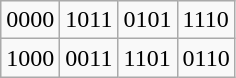<table class="wikitable">
<tr>
<td>0000</td>
<td>1011</td>
<td>0101</td>
<td>1110</td>
</tr>
<tr>
<td>1000</td>
<td>0011</td>
<td>1101</td>
<td>0110</td>
</tr>
</table>
